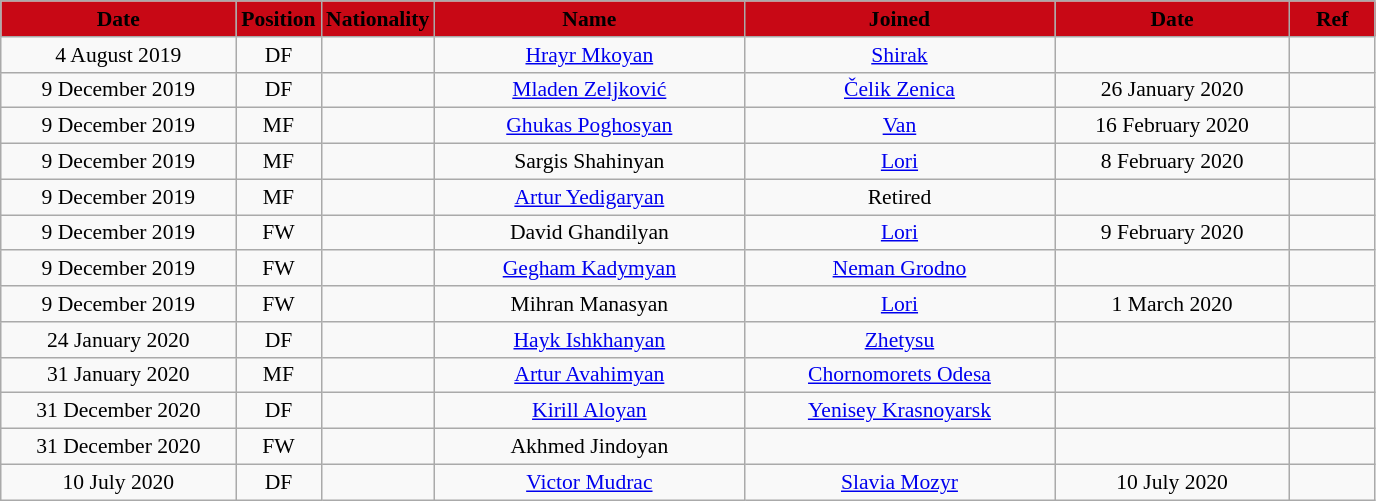<table class="wikitable"  style="text-align:center; font-size:90%; ">
<tr>
<th style="background:#C80815; color:black; width:150px;">Date</th>
<th style="background:#C80815; color:black; width:50px;">Position</th>
<th style="background:#C80815; color:black; width:50px;">Nationality</th>
<th style="background:#C80815; color:black; width:200px;">Name</th>
<th style="background:#C80815; color:black; width:200px;">Joined</th>
<th style="background:#C80815; color:black; width:150px;">Date</th>
<th style="background:#C80815; color:black; width:50px;">Ref</th>
</tr>
<tr>
<td>4 August 2019</td>
<td>DF</td>
<td></td>
<td><a href='#'>Hrayr Mkoyan</a></td>
<td><a href='#'>Shirak</a></td>
<td></td>
<td></td>
</tr>
<tr>
<td>9 December 2019</td>
<td>DF</td>
<td></td>
<td><a href='#'>Mladen Zeljković</a></td>
<td><a href='#'>Čelik Zenica</a></td>
<td>26 January 2020</td>
<td></td>
</tr>
<tr>
<td>9 December 2019</td>
<td>MF</td>
<td></td>
<td><a href='#'>Ghukas Poghosyan</a></td>
<td><a href='#'>Van</a></td>
<td>16 February 2020</td>
<td></td>
</tr>
<tr>
<td>9 December 2019</td>
<td>MF</td>
<td></td>
<td>Sargis Shahinyan</td>
<td><a href='#'>Lori</a></td>
<td>8 February 2020</td>
<td></td>
</tr>
<tr>
<td>9 December 2019</td>
<td>MF</td>
<td></td>
<td><a href='#'>Artur Yedigaryan</a></td>
<td>Retired</td>
<td></td>
<td></td>
</tr>
<tr>
<td>9 December 2019</td>
<td>FW</td>
<td></td>
<td>David Ghandilyan</td>
<td><a href='#'>Lori</a></td>
<td>9 February 2020</td>
<td></td>
</tr>
<tr>
<td>9 December 2019</td>
<td>FW</td>
<td></td>
<td><a href='#'>Gegham Kadymyan</a></td>
<td><a href='#'>Neman Grodno</a></td>
<td></td>
<td></td>
</tr>
<tr>
<td>9 December 2019</td>
<td>FW</td>
<td></td>
<td>Mihran Manasyan</td>
<td><a href='#'>Lori</a></td>
<td>1 March 2020</td>
<td></td>
</tr>
<tr>
<td>24 January 2020</td>
<td>DF</td>
<td></td>
<td><a href='#'>Hayk Ishkhanyan</a></td>
<td><a href='#'>Zhetysu</a></td>
<td></td>
<td></td>
</tr>
<tr>
<td>31 January 2020</td>
<td>MF</td>
<td></td>
<td><a href='#'>Artur Avahimyan</a></td>
<td><a href='#'>Chornomorets Odesa</a></td>
<td></td>
<td></td>
</tr>
<tr>
<td>31 December 2020</td>
<td>DF</td>
<td></td>
<td><a href='#'>Kirill Aloyan</a></td>
<td><a href='#'>Yenisey Krasnoyarsk</a></td>
<td></td>
<td></td>
</tr>
<tr>
<td>31 December 2020</td>
<td>FW</td>
<td></td>
<td>Akhmed Jindoyan</td>
<td></td>
<td></td>
<td></td>
</tr>
<tr>
<td>10 July 2020</td>
<td>DF</td>
<td></td>
<td><a href='#'>Victor Mudrac</a></td>
<td><a href='#'>Slavia Mozyr</a></td>
<td>10 July 2020</td>
<td></td>
</tr>
</table>
